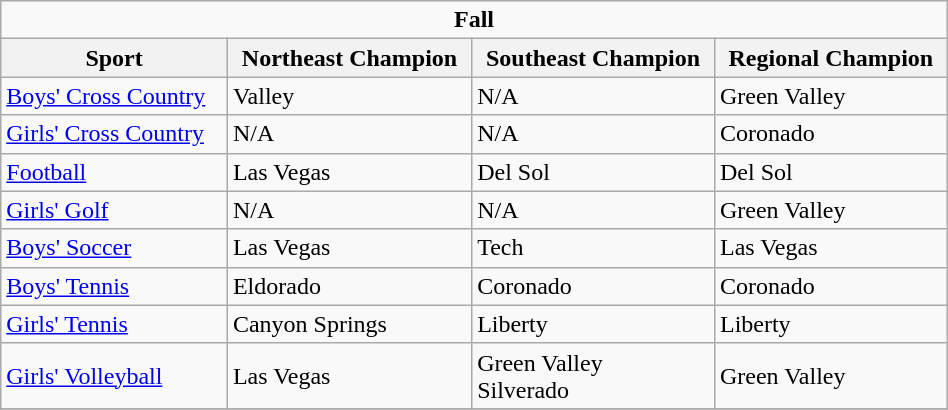<table class="wikitable" style="width: 50%" style="text-align:center">
<tr>
<td align="center" colspan="4"><strong>Fall</strong></td>
</tr>
<tr>
<th>Sport</th>
<th>Northeast Champion</th>
<th>Southeast Champion</th>
<th>Regional Champion</th>
</tr>
<tr>
<td align=left><a href='#'>Boys' Cross Country</a></td>
<td>Valley</td>
<td>N/A</td>
<td>Green Valley</td>
</tr>
<tr>
<td align=left><a href='#'>Girls' Cross Country</a></td>
<td>N/A</td>
<td>N/A</td>
<td>Coronado</td>
</tr>
<tr>
<td align=left><a href='#'>Football</a></td>
<td>Las Vegas</td>
<td>Del Sol</td>
<td>Del Sol</td>
</tr>
<tr>
<td align=left><a href='#'>Girls' Golf</a></td>
<td>N/A</td>
<td>N/A</td>
<td>Green Valley</td>
</tr>
<tr>
<td align=left><a href='#'>Boys' Soccer</a></td>
<td>Las Vegas</td>
<td>Tech</td>
<td>Las Vegas</td>
</tr>
<tr>
<td align=left><a href='#'>Boys' Tennis</a></td>
<td>Eldorado</td>
<td>Coronado</td>
<td>Coronado</td>
</tr>
<tr>
<td align=left><a href='#'>Girls' Tennis</a></td>
<td>Canyon Springs</td>
<td>Liberty</td>
<td>Liberty</td>
</tr>
<tr>
<td align=left><a href='#'>Girls' Volleyball</a></td>
<td>Las Vegas</td>
<td>Green Valley<br>Silverado</td>
<td>Green Valley</td>
</tr>
<tr>
</tr>
</table>
